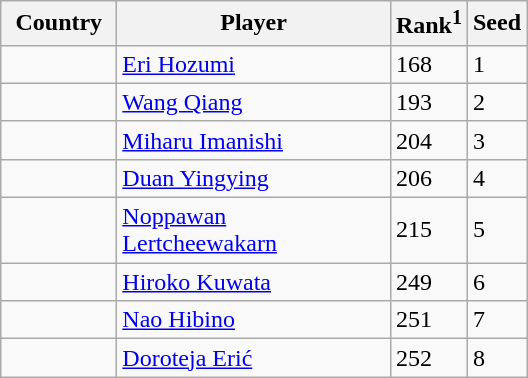<table class="sortable wikitable">
<tr>
<th width="70">Country</th>
<th width="175">Player</th>
<th>Rank<sup>1</sup></th>
<th>Seed</th>
</tr>
<tr>
<td></td>
<td><a href='#'>Eri Hozumi</a></td>
<td>168</td>
<td>1</td>
</tr>
<tr>
<td></td>
<td><a href='#'>Wang Qiang</a></td>
<td>193</td>
<td>2</td>
</tr>
<tr>
<td></td>
<td><a href='#'>Miharu Imanishi</a></td>
<td>204</td>
<td>3</td>
</tr>
<tr>
<td></td>
<td><a href='#'>Duan Yingying</a></td>
<td>206</td>
<td>4</td>
</tr>
<tr>
<td></td>
<td><a href='#'>Noppawan Lertcheewakarn</a></td>
<td>215</td>
<td>5</td>
</tr>
<tr>
<td></td>
<td><a href='#'>Hiroko Kuwata</a></td>
<td>249</td>
<td>6</td>
</tr>
<tr>
<td></td>
<td><a href='#'>Nao Hibino</a></td>
<td>251</td>
<td>7</td>
</tr>
<tr>
<td></td>
<td><a href='#'>Doroteja Erić</a></td>
<td>252</td>
<td>8</td>
</tr>
</table>
